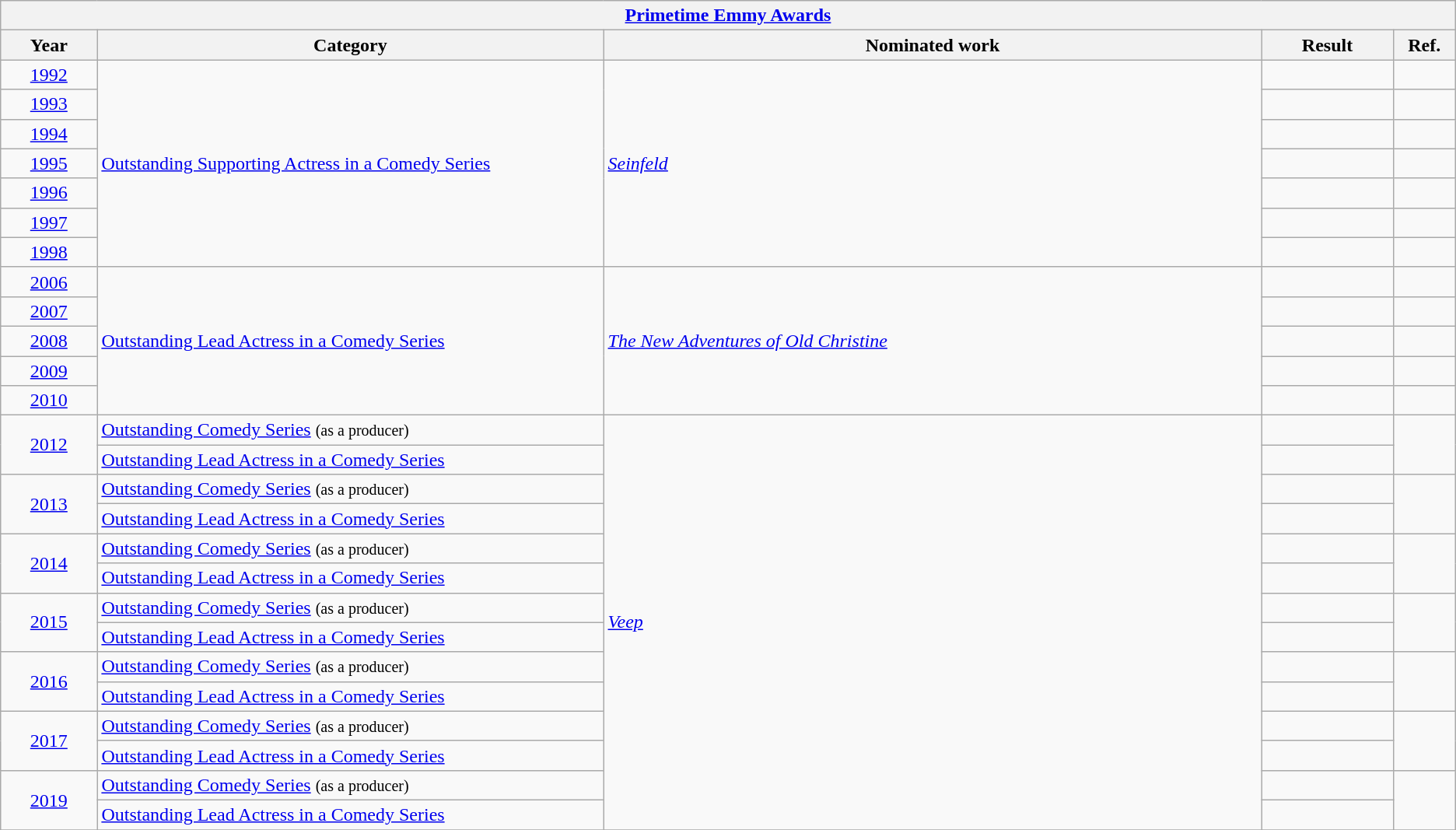<table class=wikitable>
<tr>
<th colspan=5><a href='#'>Primetime Emmy Awards</a></th>
</tr>
<tr>
<th scope="col" style="width:5em;">Year</th>
<th scope="col" style="width:29em;">Category</th>
<th scope="col" style="width:38em;">Nominated work</th>
<th scope="col" style="width:7em;">Result</th>
<th scope="col" style="width:3em;">Ref.</th>
</tr>
<tr>
<td align="center"><a href='#'>1992</a></td>
<td rowspan="7"><a href='#'>Outstanding Supporting Actress in a Comedy Series</a></td>
<td rowspan=7><em><a href='#'>Seinfeld</a></em></td>
<td></td>
<td align="center"></td>
</tr>
<tr>
<td align="center"><a href='#'>1993</a></td>
<td></td>
<td align="center"></td>
</tr>
<tr>
<td align="center"><a href='#'>1994</a></td>
<td></td>
<td align="center"></td>
</tr>
<tr>
<td align="center"><a href='#'>1995</a></td>
<td></td>
<td align="center"></td>
</tr>
<tr>
<td align="center"><a href='#'>1996</a></td>
<td></td>
<td align="center"></td>
</tr>
<tr>
<td align="center"><a href='#'>1997</a></td>
<td></td>
<td align="center"></td>
</tr>
<tr>
<td align="center"><a href='#'>1998</a></td>
<td></td>
<td align="center"></td>
</tr>
<tr>
<td align="center"><a href='#'>2006</a></td>
<td rowspan="5"><a href='#'>Outstanding Lead Actress in a Comedy Series</a></td>
<td rowspan="5"><em><a href='#'>The New Adventures of Old Christine</a></em></td>
<td></td>
<td align="center"></td>
</tr>
<tr>
<td align="center"><a href='#'>2007</a></td>
<td></td>
<td align="center"></td>
</tr>
<tr>
<td align="center"><a href='#'>2008</a></td>
<td></td>
<td align="center"></td>
</tr>
<tr>
<td align="center"><a href='#'>2009</a></td>
<td></td>
<td align="center"></td>
</tr>
<tr>
<td align="center"><a href='#'>2010</a></td>
<td></td>
<td align="center"></td>
</tr>
<tr>
<td rowspan="2" align="center"><a href='#'>2012</a></td>
<td><a href='#'>Outstanding Comedy Series</a> <small> (as a producer) </small></td>
<td rowspan=14><em><a href='#'>Veep</a></em></td>
<td></td>
<td rowspan="2" align="center"></td>
</tr>
<tr>
<td><a href='#'>Outstanding Lead Actress in a Comedy Series</a></td>
<td></td>
</tr>
<tr>
<td rowspan="2" align="center"><a href='#'>2013</a></td>
<td><a href='#'>Outstanding Comedy Series</a> <small> (as a producer) </small></td>
<td></td>
<td rowspan="2" align="center"></td>
</tr>
<tr>
<td><a href='#'>Outstanding Lead Actress in a Comedy Series</a></td>
<td></td>
</tr>
<tr>
<td rowspan="2" align="center"><a href='#'>2014</a></td>
<td><a href='#'>Outstanding Comedy Series</a> <small> (as a producer) </small></td>
<td></td>
<td rowspan="2" align="center"></td>
</tr>
<tr>
<td><a href='#'>Outstanding Lead Actress in a Comedy Series</a></td>
<td></td>
</tr>
<tr>
<td rowspan="2" align="center"><a href='#'>2015</a></td>
<td><a href='#'>Outstanding Comedy Series</a> <small> (as a producer) </small></td>
<td></td>
<td rowspan="2" align="center"></td>
</tr>
<tr>
<td><a href='#'>Outstanding Lead Actress in a Comedy Series</a></td>
<td></td>
</tr>
<tr>
<td rowspan="2" align="center"><a href='#'>2016</a></td>
<td><a href='#'>Outstanding Comedy Series</a> <small> (as a producer) </small></td>
<td></td>
<td rowspan="2" align="center"></td>
</tr>
<tr>
<td><a href='#'>Outstanding Lead Actress in a Comedy Series</a></td>
<td></td>
</tr>
<tr>
<td rowspan="2" align="center"><a href='#'>2017</a></td>
<td><a href='#'>Outstanding Comedy Series</a> <small> (as a producer) </small></td>
<td></td>
<td rowspan="2" align="center"></td>
</tr>
<tr>
<td><a href='#'>Outstanding Lead Actress in a Comedy Series</a></td>
<td></td>
</tr>
<tr>
<td rowspan="2" align="center"><a href='#'>2019</a></td>
<td><a href='#'>Outstanding Comedy Series</a> <small> (as a producer) </small></td>
<td></td>
<td rowspan="2" align="center"></td>
</tr>
<tr>
<td><a href='#'>Outstanding Lead Actress in a Comedy Series</a></td>
<td></td>
</tr>
<tr>
</tr>
</table>
